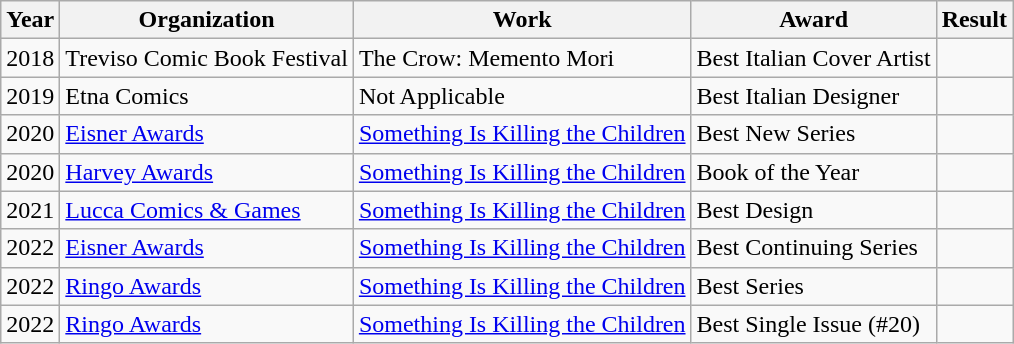<table class="wikitable sortable">
<tr>
<th>Year</th>
<th>Organization</th>
<th>Work</th>
<th>Award</th>
<th>Result</th>
</tr>
<tr>
<td>2018</td>
<td>Treviso Comic Book Festival</td>
<td>The Crow: Memento Mori</td>
<td>Best Italian Cover Artist</td>
<td></td>
</tr>
<tr>
<td>2019</td>
<td>Etna Comics</td>
<td>Not Applicable</td>
<td>Best Italian Designer</td>
<td></td>
</tr>
<tr>
<td>2020</td>
<td><a href='#'>Eisner Awards</a></td>
<td><a href='#'>Something Is Killing the Children</a></td>
<td>Best New Series</td>
<td></td>
</tr>
<tr>
<td>2020</td>
<td><a href='#'>Harvey Awards</a></td>
<td><a href='#'>Something Is Killing the Children</a></td>
<td>Book of the Year</td>
<td></td>
</tr>
<tr>
<td>2021</td>
<td><a href='#'>Lucca Comics & Games</a></td>
<td><a href='#'>Something Is Killing the Children</a></td>
<td>Best Design</td>
<td></td>
</tr>
<tr>
<td>2022</td>
<td><a href='#'>Eisner Awards</a></td>
<td><a href='#'>Something Is Killing the Children</a></td>
<td>Best Continuing Series</td>
<td></td>
</tr>
<tr>
<td>2022</td>
<td><a href='#'>Ringo Awards</a></td>
<td><a href='#'>Something Is Killing the Children</a></td>
<td>Best Series</td>
<td></td>
</tr>
<tr>
<td>2022</td>
<td><a href='#'>Ringo Awards</a></td>
<td><a href='#'>Something Is Killing the Children</a></td>
<td>Best Single Issue (#20)</td>
<td></td>
</tr>
</table>
